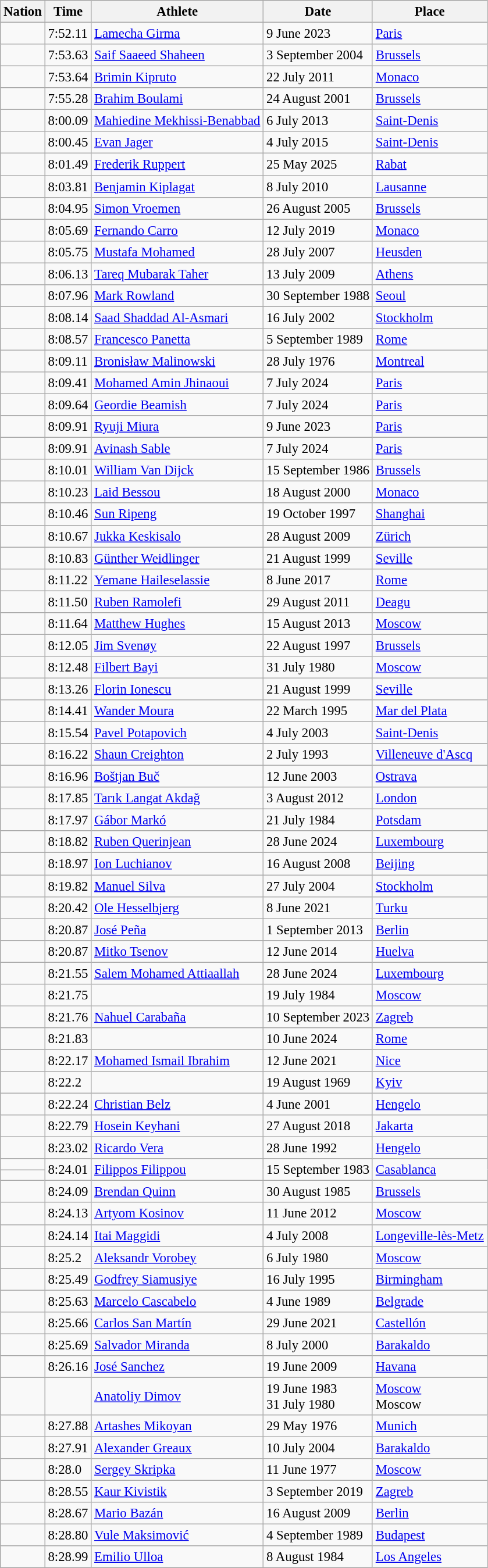<table class="wikitable sortable defaultleft col4right static-row-numbers sticky-header" style="font-size:95%;">
<tr>
<th>Nation</th>
<th>Time</th>
<th>Athlete</th>
<th>Date</th>
<th>Place</th>
</tr>
<tr>
<td></td>
<td>7:52.11</td>
<td><a href='#'>Lamecha Girma</a></td>
<td>9 June 2023</td>
<td><a href='#'>Paris</a></td>
</tr>
<tr>
<td></td>
<td>7:53.63</td>
<td><a href='#'>Saif Saaeed Shaheen</a></td>
<td>3 September 2004</td>
<td><a href='#'>Brussels</a></td>
</tr>
<tr>
<td></td>
<td>7:53.64</td>
<td><a href='#'>Brimin Kipruto</a></td>
<td>22 July 2011</td>
<td><a href='#'>Monaco</a></td>
</tr>
<tr>
<td></td>
<td>7:55.28</td>
<td><a href='#'>Brahim Boulami</a></td>
<td>24 August 2001</td>
<td><a href='#'>Brussels</a></td>
</tr>
<tr>
<td></td>
<td>8:00.09</td>
<td><a href='#'>Mahiedine Mekhissi-Benabbad</a></td>
<td>6 July 2013</td>
<td><a href='#'>Saint-Denis</a></td>
</tr>
<tr>
<td></td>
<td>8:00.45</td>
<td><a href='#'>Evan Jager</a></td>
<td>4 July 2015</td>
<td><a href='#'>Saint-Denis</a></td>
</tr>
<tr>
<td></td>
<td>8:01.49</td>
<td><a href='#'>Frederik Ruppert</a></td>
<td>25 May 2025</td>
<td><a href='#'>Rabat</a></td>
</tr>
<tr>
<td></td>
<td>8:03.81</td>
<td><a href='#'>Benjamin Kiplagat</a></td>
<td>8 July 2010</td>
<td><a href='#'>Lausanne</a></td>
</tr>
<tr>
<td></td>
<td>8:04.95</td>
<td><a href='#'>Simon Vroemen</a></td>
<td>26 August 2005</td>
<td><a href='#'>Brussels</a></td>
</tr>
<tr>
<td></td>
<td>8:05.69</td>
<td><a href='#'>Fernando Carro</a></td>
<td>12 July 2019</td>
<td><a href='#'>Monaco</a></td>
</tr>
<tr>
<td></td>
<td>8:05.75</td>
<td><a href='#'>Mustafa Mohamed</a></td>
<td>28 July 2007</td>
<td><a href='#'>Heusden</a></td>
</tr>
<tr>
<td></td>
<td>8:06.13</td>
<td><a href='#'>Tareq Mubarak Taher</a></td>
<td>13 July 2009</td>
<td><a href='#'>Athens</a></td>
</tr>
<tr>
<td></td>
<td>8:07.96</td>
<td><a href='#'>Mark Rowland</a></td>
<td>30 September 1988</td>
<td><a href='#'>Seoul</a></td>
</tr>
<tr>
<td></td>
<td>8:08.14</td>
<td><a href='#'>Saad Shaddad Al-Asmari</a></td>
<td>16 July 2002</td>
<td><a href='#'>Stockholm</a></td>
</tr>
<tr>
<td></td>
<td>8:08.57</td>
<td><a href='#'>Francesco Panetta</a></td>
<td>5 September 1989</td>
<td><a href='#'>Rome</a></td>
</tr>
<tr>
<td></td>
<td>8:09.11</td>
<td><a href='#'>Bronisław Malinowski</a></td>
<td>28 July 1976</td>
<td><a href='#'>Montreal</a></td>
</tr>
<tr>
<td></td>
<td>8:09.41</td>
<td><a href='#'>Mohamed Amin Jhinaoui</a></td>
<td>7 July 2024</td>
<td><a href='#'>Paris</a></td>
</tr>
<tr>
<td></td>
<td>8:09.64</td>
<td><a href='#'>Geordie Beamish</a></td>
<td>7 July 2024</td>
<td><a href='#'>Paris</a></td>
</tr>
<tr>
<td></td>
<td>8:09.91</td>
<td><a href='#'>Ryuji Miura</a></td>
<td>9 June 2023</td>
<td><a href='#'>Paris</a></td>
</tr>
<tr>
<td></td>
<td>8:09.91</td>
<td><a href='#'>Avinash Sable</a></td>
<td>7 July 2024</td>
<td><a href='#'>Paris</a></td>
</tr>
<tr>
<td></td>
<td>8:10.01</td>
<td><a href='#'>William Van Dijck</a></td>
<td>15 September 1986</td>
<td><a href='#'>Brussels</a></td>
</tr>
<tr>
<td></td>
<td>8:10.23</td>
<td><a href='#'>Laid Bessou</a></td>
<td>18 August 2000</td>
<td><a href='#'>Monaco</a></td>
</tr>
<tr>
<td></td>
<td>8:10.46</td>
<td><a href='#'>Sun Ripeng</a></td>
<td>19 October 1997</td>
<td><a href='#'>Shanghai</a></td>
</tr>
<tr>
<td></td>
<td>8:10.67</td>
<td><a href='#'>Jukka Keskisalo</a></td>
<td>28 August 2009</td>
<td><a href='#'>Zürich</a></td>
</tr>
<tr>
<td></td>
<td>8:10.83</td>
<td><a href='#'>Günther Weidlinger</a></td>
<td>21 August 1999</td>
<td><a href='#'>Seville</a></td>
</tr>
<tr>
<td></td>
<td>8:11.22</td>
<td><a href='#'>Yemane Haileselassie</a></td>
<td>8 June 2017</td>
<td><a href='#'>Rome</a></td>
</tr>
<tr>
<td></td>
<td>8:11.50</td>
<td><a href='#'>Ruben Ramolefi</a></td>
<td>29 August 2011</td>
<td><a href='#'>Deagu</a></td>
</tr>
<tr>
<td></td>
<td>8:11.64</td>
<td><a href='#'>Matthew Hughes</a></td>
<td>15 August 2013</td>
<td><a href='#'>Moscow</a></td>
</tr>
<tr>
<td></td>
<td>8:12.05</td>
<td><a href='#'>Jim Svenøy</a></td>
<td>22 August 1997</td>
<td><a href='#'>Brussels</a></td>
</tr>
<tr>
<td></td>
<td>8:12.48</td>
<td><a href='#'>Filbert Bayi</a></td>
<td>31 July 1980</td>
<td><a href='#'>Moscow</a></td>
</tr>
<tr>
<td></td>
<td>8:13.26</td>
<td><a href='#'>Florin Ionescu</a></td>
<td>21 August 1999</td>
<td><a href='#'>Seville</a></td>
</tr>
<tr>
<td></td>
<td>8:14.41</td>
<td><a href='#'>Wander Moura</a></td>
<td>22 March 1995</td>
<td><a href='#'>Mar del Plata</a></td>
</tr>
<tr>
<td></td>
<td>8:15.54</td>
<td><a href='#'>Pavel Potapovich</a></td>
<td>4 July 2003</td>
<td><a href='#'>Saint-Denis</a></td>
</tr>
<tr>
<td></td>
<td>8:16.22</td>
<td><a href='#'>Shaun Creighton</a></td>
<td>2 July 1993</td>
<td><a href='#'>Villeneuve d'Ascq</a></td>
</tr>
<tr>
<td></td>
<td>8:16.96</td>
<td><a href='#'>Boštjan Buč</a></td>
<td>12 June 2003</td>
<td><a href='#'>Ostrava</a></td>
</tr>
<tr>
<td></td>
<td>8:17.85</td>
<td><a href='#'>Tarık Langat Akdağ</a></td>
<td>3 August 2012</td>
<td><a href='#'>London</a></td>
</tr>
<tr>
<td></td>
<td>8:17.97</td>
<td><a href='#'>Gábor Markó</a></td>
<td>21 July 1984</td>
<td><a href='#'>Potsdam</a></td>
</tr>
<tr>
<td></td>
<td>8:18.82</td>
<td><a href='#'>Ruben Querinjean</a></td>
<td>28 June 2024</td>
<td><a href='#'>Luxembourg</a></td>
</tr>
<tr>
<td></td>
<td>8:18.97</td>
<td><a href='#'>Ion Luchianov</a></td>
<td>16 August 2008</td>
<td><a href='#'>Beijing</a></td>
</tr>
<tr>
<td></td>
<td>8:19.82</td>
<td><a href='#'>Manuel Silva</a></td>
<td>27 July 2004</td>
<td><a href='#'>Stockholm</a></td>
</tr>
<tr>
<td></td>
<td>8:20.42</td>
<td><a href='#'>Ole Hesselbjerg</a></td>
<td>8 June 2021</td>
<td><a href='#'>Turku</a></td>
</tr>
<tr>
<td></td>
<td>8:20.87</td>
<td><a href='#'>José Peña</a></td>
<td>1 September 2013</td>
<td><a href='#'>Berlin</a></td>
</tr>
<tr>
<td></td>
<td>8:20.87</td>
<td><a href='#'>Mitko Tsenov</a></td>
<td>12 June 2014</td>
<td><a href='#'>Huelva</a></td>
</tr>
<tr>
<td></td>
<td>8:21.55</td>
<td><a href='#'>Salem Mohamed Attiaallah</a></td>
<td>28 June 2024</td>
<td><a href='#'>Luxembourg</a></td>
</tr>
<tr>
<td></td>
<td>8:21.75</td>
<td></td>
<td>19 July 1984</td>
<td><a href='#'>Moscow</a></td>
</tr>
<tr>
<td></td>
<td>8:21.76</td>
<td><a href='#'>Nahuel Carabaña</a></td>
<td>10 September 2023</td>
<td><a href='#'>Zagreb</a></td>
</tr>
<tr>
<td></td>
<td>8:21.83</td>
<td></td>
<td>10 June 2024</td>
<td><a href='#'>Rome</a></td>
</tr>
<tr>
<td></td>
<td>8:22.17</td>
<td><a href='#'>Mohamed Ismail Ibrahim</a></td>
<td>12 June 2021</td>
<td><a href='#'>Nice</a></td>
</tr>
<tr>
<td></td>
<td>8:22.2</td>
<td></td>
<td>19 August 1969</td>
<td><a href='#'>Kyiv</a></td>
</tr>
<tr>
<td></td>
<td>8:22.24</td>
<td><a href='#'>Christian Belz</a></td>
<td>4 June 2001</td>
<td><a href='#'>Hengelo</a></td>
</tr>
<tr>
<td></td>
<td>8:22.79</td>
<td><a href='#'>Hosein Keyhani</a></td>
<td>27 August 2018</td>
<td><a href='#'>Jakarta</a></td>
</tr>
<tr>
<td></td>
<td>8:23.02</td>
<td><a href='#'>Ricardo Vera</a></td>
<td>28 June 1992</td>
<td><a href='#'>Hengelo</a></td>
</tr>
<tr>
<td></td>
<td rowspan=2>8:24.01</td>
<td rowspan=2><a href='#'>Filippos Filippou</a></td>
<td rowspan=2>15 September 1983</td>
<td rowspan=2><a href='#'>Casablanca</a></td>
</tr>
<tr>
<td></td>
</tr>
<tr>
<td></td>
<td>8:24.09</td>
<td><a href='#'>Brendan Quinn</a></td>
<td>30 August 1985</td>
<td><a href='#'>Brussels</a></td>
</tr>
<tr>
<td></td>
<td>8:24.13</td>
<td><a href='#'>Artyom Kosinov</a></td>
<td>11 June 2012</td>
<td><a href='#'>Moscow</a></td>
</tr>
<tr>
<td></td>
<td>8:24.14</td>
<td><a href='#'>Itai Maggidi</a></td>
<td>4 July 2008</td>
<td><a href='#'>Longeville-lès-Metz</a></td>
</tr>
<tr>
<td></td>
<td>8:25.2</td>
<td><a href='#'>Aleksandr Vorobey</a></td>
<td>6 July 1980</td>
<td><a href='#'>Moscow</a></td>
</tr>
<tr>
<td></td>
<td>8:25.49</td>
<td><a href='#'>Godfrey Siamusiye</a></td>
<td>16 July 1995</td>
<td><a href='#'>Birmingham</a></td>
</tr>
<tr>
<td></td>
<td>8:25.63</td>
<td><a href='#'>Marcelo Cascabelo</a></td>
<td>4 June 1989</td>
<td><a href='#'>Belgrade</a></td>
</tr>
<tr>
<td></td>
<td>8:25.66</td>
<td><a href='#'>Carlos San Martín</a></td>
<td>29 June 2021</td>
<td><a href='#'>Castellón</a></td>
</tr>
<tr>
<td></td>
<td>8:25.69</td>
<td><a href='#'>Salvador Miranda</a></td>
<td>8 July 2000</td>
<td><a href='#'>Barakaldo</a></td>
</tr>
<tr>
<td></td>
<td>8:26.16</td>
<td><a href='#'>José Sanchez</a></td>
<td>19 June 2009</td>
<td><a href='#'>Havana</a></td>
</tr>
<tr>
<td></td>
<td></td>
<td><a href='#'>Anatoliy Dimov</a></td>
<td data-sort-value="19 June 1983">19 June 1983 <br> 31 July 1980</td>
<td><a href='#'>Moscow</a> <br> Moscow</td>
</tr>
<tr>
<td></td>
<td>8:27.88</td>
<td><a href='#'>Artashes Mikoyan</a></td>
<td>29 May 1976</td>
<td><a href='#'>Munich</a></td>
</tr>
<tr>
<td></td>
<td>8:27.91</td>
<td><a href='#'>Alexander Greaux</a></td>
<td>10 July 2004</td>
<td><a href='#'>Barakaldo</a></td>
</tr>
<tr>
<td></td>
<td>8:28.0</td>
<td><a href='#'>Sergey Skripka</a></td>
<td>11 June 1977</td>
<td><a href='#'>Moscow</a></td>
</tr>
<tr>
<td></td>
<td>8:28.55</td>
<td><a href='#'>Kaur Kivistik</a></td>
<td>3 September 2019</td>
<td><a href='#'>Zagreb</a></td>
</tr>
<tr>
<td></td>
<td>8:28.67</td>
<td><a href='#'>Mario Bazán</a></td>
<td>16 August 2009</td>
<td><a href='#'>Berlin</a></td>
</tr>
<tr>
<td></td>
<td>8:28.80</td>
<td><a href='#'>Vule Maksimović</a></td>
<td>4 September 1989</td>
<td><a href='#'>Budapest</a></td>
</tr>
<tr>
<td></td>
<td>8:28.99</td>
<td><a href='#'>Emilio Ulloa</a></td>
<td>8 August 1984</td>
<td><a href='#'>Los Angeles</a></td>
</tr>
</table>
